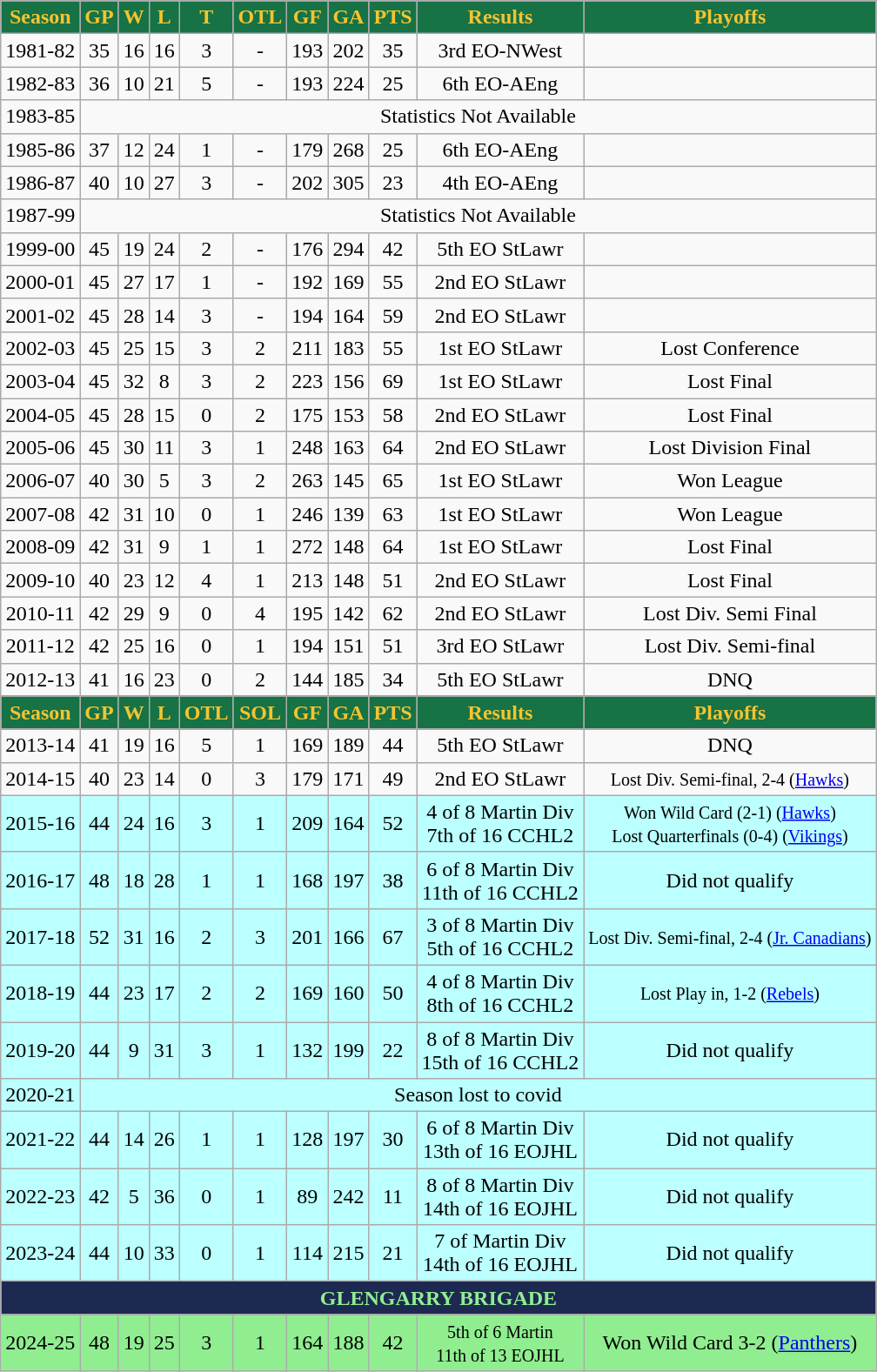<table class="wikitable">
<tr align="center" style="color: #F4C430" bgcolor="#177245">
<td><strong>Season</strong></td>
<td><strong>GP</strong></td>
<td><strong>W</strong></td>
<td><strong>L</strong></td>
<td><strong>T</strong></td>
<td><strong>OTL</strong></td>
<td><strong>GF</strong></td>
<td><strong>GA</strong></td>
<td><strong>PTS</strong></td>
<td><strong>Results</strong></td>
<td><strong>Playoffs</strong></td>
</tr>
<tr align="center">
<td>1981-82</td>
<td>35</td>
<td>16</td>
<td>16</td>
<td>3</td>
<td>-</td>
<td>193</td>
<td>202</td>
<td>35</td>
<td>3rd EO-NWest</td>
<td></td>
</tr>
<tr align="center">
<td>1982-83</td>
<td>36</td>
<td>10</td>
<td>21</td>
<td>5</td>
<td>-</td>
<td>193</td>
<td>224</td>
<td>25</td>
<td>6th EO-AEng</td>
<td></td>
</tr>
<tr align="center">
<td>1983-85</td>
<td colspan="11">Statistics Not Available</td>
</tr>
<tr align="center">
<td>1985-86</td>
<td>37</td>
<td>12</td>
<td>24</td>
<td>1</td>
<td>-</td>
<td>179</td>
<td>268</td>
<td>25</td>
<td>6th EO-AEng</td>
<td></td>
</tr>
<tr align="center">
<td>1986-87</td>
<td>40</td>
<td>10</td>
<td>27</td>
<td>3</td>
<td>-</td>
<td>202</td>
<td>305</td>
<td>23</td>
<td>4th EO-AEng</td>
<td></td>
</tr>
<tr align="center">
<td>1987-99</td>
<td colspan="11">Statistics Not Available</td>
</tr>
<tr align="center">
<td>1999-00</td>
<td>45</td>
<td>19</td>
<td>24</td>
<td>2</td>
<td>-</td>
<td>176</td>
<td>294</td>
<td>42</td>
<td>5th EO StLawr</td>
<td></td>
</tr>
<tr align="center">
<td>2000-01</td>
<td>45</td>
<td>27</td>
<td>17</td>
<td>1</td>
<td>-</td>
<td>192</td>
<td>169</td>
<td>55</td>
<td>2nd EO StLawr</td>
<td></td>
</tr>
<tr align="center">
<td>2001-02</td>
<td>45</td>
<td>28</td>
<td>14</td>
<td>3</td>
<td>-</td>
<td>194</td>
<td>164</td>
<td>59</td>
<td>2nd EO StLawr</td>
<td></td>
</tr>
<tr align="center">
<td>2002-03</td>
<td>45</td>
<td>25</td>
<td>15</td>
<td>3</td>
<td>2</td>
<td>211</td>
<td>183</td>
<td>55</td>
<td>1st EO StLawr</td>
<td>Lost Conference</td>
</tr>
<tr align="center">
<td>2003-04</td>
<td>45</td>
<td>32</td>
<td>8</td>
<td>3</td>
<td>2</td>
<td>223</td>
<td>156</td>
<td>69</td>
<td>1st EO StLawr</td>
<td>Lost Final</td>
</tr>
<tr align="center">
<td>2004-05</td>
<td>45</td>
<td>28</td>
<td>15</td>
<td>0</td>
<td>2</td>
<td>175</td>
<td>153</td>
<td>58</td>
<td>2nd EO StLawr</td>
<td>Lost Final</td>
</tr>
<tr align="center">
<td>2005-06</td>
<td>45</td>
<td>30</td>
<td>11</td>
<td>3</td>
<td>1</td>
<td>248</td>
<td>163</td>
<td>64</td>
<td>2nd EO StLawr</td>
<td>Lost Division Final</td>
</tr>
<tr align="center">
<td>2006-07</td>
<td>40</td>
<td>30</td>
<td>5</td>
<td>3</td>
<td>2</td>
<td>263</td>
<td>145</td>
<td>65</td>
<td>1st EO StLawr</td>
<td>Won League</td>
</tr>
<tr align="center">
<td>2007-08</td>
<td>42</td>
<td>31</td>
<td>10</td>
<td>0</td>
<td>1</td>
<td>246</td>
<td>139</td>
<td>63</td>
<td>1st EO StLawr</td>
<td>Won League</td>
</tr>
<tr align="center">
<td>2008-09</td>
<td>42</td>
<td>31</td>
<td>9</td>
<td>1</td>
<td>1</td>
<td>272</td>
<td>148</td>
<td>64</td>
<td>1st EO StLawr</td>
<td>Lost Final</td>
</tr>
<tr align="center">
<td>2009-10</td>
<td>40</td>
<td>23</td>
<td>12</td>
<td>4</td>
<td>1</td>
<td>213</td>
<td>148</td>
<td>51</td>
<td>2nd EO StLawr</td>
<td>Lost Final</td>
</tr>
<tr align="center">
<td>2010-11</td>
<td>42</td>
<td>29</td>
<td>9</td>
<td>0</td>
<td>4</td>
<td>195</td>
<td>142</td>
<td>62</td>
<td>2nd EO StLawr</td>
<td>Lost Div. Semi Final</td>
</tr>
<tr align="center">
<td>2011-12</td>
<td>42</td>
<td>25</td>
<td>16</td>
<td>0</td>
<td>1</td>
<td>194</td>
<td>151</td>
<td>51</td>
<td>3rd EO StLawr</td>
<td>Lost Div. Semi-final</td>
</tr>
<tr align="center">
<td>2012-13</td>
<td>41</td>
<td>16</td>
<td>23</td>
<td>0</td>
<td>2</td>
<td>144</td>
<td>185</td>
<td>34</td>
<td>5th EO StLawr</td>
<td>DNQ</td>
</tr>
<tr align="center" style="color: #F4C430" bgcolor="#177245">
<td><strong>Season</strong></td>
<td><strong>GP</strong></td>
<td><strong>W</strong></td>
<td><strong>L</strong></td>
<td><strong>OTL</strong></td>
<td><strong>SOL</strong></td>
<td><strong>GF</strong></td>
<td><strong>GA</strong></td>
<td><strong>PTS</strong></td>
<td><strong>Results</strong></td>
<td><strong>Playoffs</strong></td>
</tr>
<tr align="center">
<td>2013-14</td>
<td>41</td>
<td>19</td>
<td>16</td>
<td>5</td>
<td>1</td>
<td>169</td>
<td>189</td>
<td>44</td>
<td>5th EO StLawr</td>
<td>DNQ</td>
</tr>
<tr align="center">
<td>2014-15</td>
<td>40</td>
<td>23</td>
<td>14</td>
<td>0</td>
<td>3</td>
<td>179</td>
<td>171</td>
<td>49</td>
<td>2nd EO StLawr</td>
<td><small>Lost Div. Semi-final, 2-4 (<a href='#'>Hawks</a>)</small></td>
</tr>
<tr align="center" bgcolor="#bbffff">
<td>2015-16</td>
<td>44</td>
<td>24</td>
<td>16</td>
<td>3</td>
<td>1</td>
<td>209</td>
<td>164</td>
<td>52</td>
<td>4 of 8 Martin Div<br>7th of 16 CCHL2</td>
<td><small>Won Wild Card (2-1) (<a href='#'>Hawks</a>)<br>Lost Quarterfinals (0-4) (<a href='#'>Vikings</a>)</small></td>
</tr>
<tr align="center"  bgcolor="#bbffff">
<td>2016-17</td>
<td>48</td>
<td>18</td>
<td>28</td>
<td>1</td>
<td>1</td>
<td>168</td>
<td>197</td>
<td>38</td>
<td>6 of 8 Martin Div<br>11th of 16 CCHL2</td>
<td>Did not qualify</td>
</tr>
<tr align="center"  bgcolor="#bbffff">
<td>2017-18</td>
<td>52</td>
<td>31</td>
<td>16</td>
<td>2</td>
<td>3</td>
<td>201</td>
<td>166</td>
<td>67</td>
<td>3 of 8 Martin Div<br>5th of 16 CCHL2</td>
<td><small>Lost Div. Semi-final, 2-4 (<a href='#'>Jr. Canadians</a>)</small></td>
</tr>
<tr align="center"  bgcolor="#bbffff">
<td>2018-19</td>
<td>44</td>
<td>23</td>
<td>17</td>
<td>2</td>
<td>2</td>
<td>169</td>
<td>160</td>
<td>50</td>
<td>4 of 8 Martin Div<br>8th of 16 CCHL2</td>
<td><small>Lost Play in, 1-2 (<a href='#'>Rebels</a>)</small></td>
</tr>
<tr align="center"  bgcolor="#bbffff">
<td>2019-20</td>
<td>44</td>
<td>9</td>
<td>31</td>
<td>3</td>
<td>1</td>
<td>132</td>
<td>199</td>
<td>22</td>
<td>8 of 8 Martin Div<br>15th of 16 CCHL2</td>
<td>Did not qualify</td>
</tr>
<tr align="center"  bgcolor="#bbffff">
<td>2020-21</td>
<td colspan="10">Season lost to covid</td>
</tr>
<tr align="center"  bgcolor="#bbffff">
<td>2021-22</td>
<td>44</td>
<td>14</td>
<td>26</td>
<td>1</td>
<td>1</td>
<td>128</td>
<td>197</td>
<td>30</td>
<td>6 of 8 Martin Div<br>13th of 16 EOJHL</td>
<td>Did not qualify</td>
</tr>
<tr align="center"  bgcolor="#bbffff">
<td>2022-23</td>
<td>42</td>
<td>5</td>
<td>36</td>
<td>0</td>
<td>1</td>
<td>89</td>
<td>242</td>
<td>11</td>
<td>8 of 8 Martin Div<br>14th of 16 EOJHL</td>
<td>Did not qualify</td>
</tr>
<tr align="center"  bgcolor="#bbffff">
<td>2023-24</td>
<td>44</td>
<td>10</td>
<td>33</td>
<td>0</td>
<td>1</td>
<td>114</td>
<td>215</td>
<td>21</td>
<td>7 of  Martin Div<br>14th of 16 EOJHL</td>
<td>Did not qualify</td>
</tr>
<tr align="center"  bgcolor="#1D2951"  style="color: lightgreen">
<td colspan="11"><strong>GLENGARRY BRIGADE</strong></td>
</tr>
<tr align="center"  bgcolor="lightgreen">
<td>2024-25</td>
<td>48</td>
<td>19</td>
<td>25</td>
<td>3</td>
<td>1</td>
<td>164</td>
<td>188</td>
<td>42</td>
<td><small>5th of 6 Martin<br>11th of 13 EOJHL</small></td>
<td>Won Wild Card 3-2 (<a href='#'>Panthers</a>)</td>
</tr>
</table>
